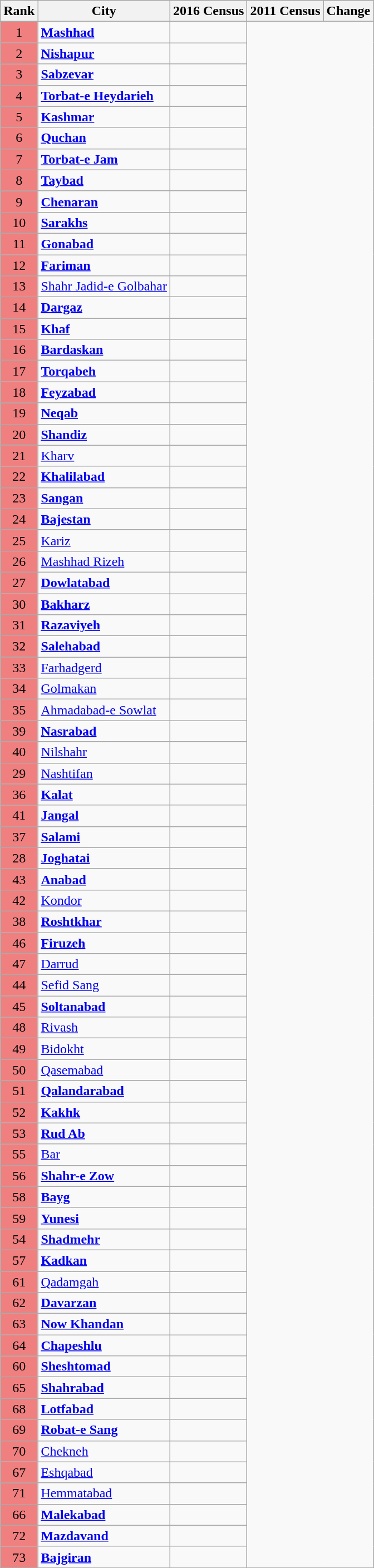<table class="wikitable sortable">
<tr>
<th>Rank</th>
<th>City</th>
<th>2016 Census</th>
<th>2011 Census</th>
<th>Change</th>
</tr>
<tr>
<td align=center bgcolor="F08080">1</td>
<td><strong><a href='#'>Mashhad</a></strong></td>
<td></td>
</tr>
<tr>
<td align=center bgcolor="F08080">2</td>
<td><strong><a href='#'>Nishapur</a></strong></td>
<td></td>
</tr>
<tr>
<td align=center bgcolor="F08080">3</td>
<td><strong><a href='#'>Sabzevar</a></strong></td>
<td></td>
</tr>
<tr>
<td align=center bgcolor="F08080">4</td>
<td><strong><a href='#'>Torbat-e Heydarieh</a></strong></td>
<td></td>
</tr>
<tr>
<td align=center bgcolor="F08080">5</td>
<td><strong><a href='#'>Kashmar</a></strong></td>
<td></td>
</tr>
<tr>
<td align=center bgcolor="F08080">6</td>
<td><strong><a href='#'>Quchan</a></strong></td>
<td></td>
</tr>
<tr>
<td align=center bgcolor="F08080">7</td>
<td><strong><a href='#'>Torbat-e Jam</a></strong></td>
<td></td>
</tr>
<tr>
<td align=center bgcolor="F08080">8</td>
<td><strong><a href='#'>Taybad</a></strong></td>
<td></td>
</tr>
<tr>
<td align=center bgcolor="F08080">9</td>
<td><strong><a href='#'>Chenaran</a></strong></td>
<td></td>
</tr>
<tr>
<td align=center bgcolor="F08080">10</td>
<td><strong><a href='#'>Sarakhs</a></strong></td>
<td></td>
</tr>
<tr>
<td align=center bgcolor="F08080">11</td>
<td><strong><a href='#'>Gonabad</a></strong></td>
<td></td>
</tr>
<tr>
<td align=center bgcolor="F08080">12</td>
<td><strong><a href='#'>Fariman</a></strong></td>
<td></td>
</tr>
<tr>
<td align=center bgcolor="F08080">13</td>
<td><a href='#'>Shahr Jadid-e Golbahar</a></td>
<td></td>
</tr>
<tr>
<td align=center bgcolor="F08080">14</td>
<td><strong><a href='#'>Dargaz</a></strong></td>
<td></td>
</tr>
<tr>
<td align=center bgcolor="F08080">15</td>
<td><strong><a href='#'>Khaf</a></strong></td>
<td></td>
</tr>
<tr>
<td align=center bgcolor="F08080">16</td>
<td><strong><a href='#'>Bardaskan</a></strong></td>
<td></td>
</tr>
<tr>
<td align=center bgcolor="F08080">17</td>
<td><strong><a href='#'>Torqabeh</a></strong></td>
<td></td>
</tr>
<tr>
<td align=center bgcolor="F08080">18</td>
<td><strong><a href='#'>Feyzabad</a></strong></td>
<td></td>
</tr>
<tr>
<td align=center bgcolor="F08080">19</td>
<td><strong><a href='#'>Neqab</a></strong></td>
<td></td>
</tr>
<tr>
<td align=center bgcolor="F08080">20</td>
<td><strong><a href='#'>Shandiz</a></strong></td>
<td></td>
</tr>
<tr>
<td align=center bgcolor="F08080">21</td>
<td><a href='#'>Kharv</a></td>
<td></td>
</tr>
<tr>
<td align=center bgcolor="F08080">22</td>
<td><strong><a href='#'>Khalilabad</a></strong></td>
<td></td>
</tr>
<tr>
<td align=center bgcolor="F08080">23</td>
<td><strong><a href='#'>Sangan</a></strong></td>
<td></td>
</tr>
<tr>
<td align=center bgcolor="F08080">24</td>
<td><strong><a href='#'>Bajestan</a></strong></td>
<td></td>
</tr>
<tr>
<td align=center bgcolor="F08080">25</td>
<td><a href='#'>Kariz</a></td>
<td></td>
</tr>
<tr>
<td align=center bgcolor="F08080">26</td>
<td><a href='#'>Mashhad Rizeh</a></td>
<td></td>
</tr>
<tr>
<td align=center bgcolor="F08080">27</td>
<td><strong><a href='#'>Dowlatabad</a></strong></td>
<td></td>
</tr>
<tr>
<td align=center bgcolor="F08080">30</td>
<td><strong><a href='#'>Bakharz</a></strong></td>
<td></td>
</tr>
<tr>
<td align=center bgcolor="F08080">31</td>
<td><strong><a href='#'>Razaviyeh</a></strong></td>
<td></td>
</tr>
<tr>
<td align=center bgcolor="F08080">32</td>
<td><strong><a href='#'>Salehabad</a></strong></td>
<td></td>
</tr>
<tr>
<td align=center bgcolor="F08080">33</td>
<td><a href='#'>Farhadgerd</a></td>
<td></td>
</tr>
<tr>
<td align=center bgcolor="F08080">34</td>
<td><a href='#'>Golmakan</a></td>
<td></td>
</tr>
<tr>
<td align=center bgcolor="F08080">35</td>
<td><a href='#'>Ahmadabad-e Sowlat</a></td>
<td></td>
</tr>
<tr>
<td align=center bgcolor="F08080">39</td>
<td><strong><a href='#'>Nasrabad</a></strong></td>
<td></td>
</tr>
<tr>
<td align=center bgcolor="F08080">40</td>
<td><a href='#'>Nilshahr</a></td>
<td></td>
</tr>
<tr>
<td align=center bgcolor="F08080">29</td>
<td><a href='#'>Nashtifan</a></td>
<td></td>
</tr>
<tr>
<td align=center bgcolor="F08080">36</td>
<td><strong><a href='#'>Kalat</a></strong></td>
<td></td>
</tr>
<tr>
<td align=center bgcolor="F08080">41</td>
<td><strong><a href='#'>Jangal</a></strong></td>
<td></td>
</tr>
<tr>
<td align=center bgcolor="F08080">37</td>
<td><strong><a href='#'>Salami</a></strong></td>
<td></td>
</tr>
<tr>
<td align=center bgcolor="F08080">28</td>
<td><strong><a href='#'>Joghatai</a></strong></td>
<td></td>
</tr>
<tr>
<td align=center bgcolor="F08080">43</td>
<td><strong><a href='#'>Anabad</a></strong></td>
<td></td>
</tr>
<tr>
<td align=center bgcolor="F08080">42</td>
<td><a href='#'>Kondor</a></td>
<td></td>
</tr>
<tr>
<td align=center bgcolor="F08080">38</td>
<td><strong><a href='#'>Roshtkhar</a></strong></td>
<td></td>
</tr>
<tr>
<td align=center bgcolor="F08080">46</td>
<td><strong><a href='#'>Firuzeh</a></strong></td>
<td></td>
</tr>
<tr>
<td align=center bgcolor="F08080">47</td>
<td><a href='#'>Darrud</a></td>
<td></td>
</tr>
<tr>
<td align=center bgcolor="F08080">44</td>
<td><a href='#'>Sefid Sang</a></td>
<td></td>
</tr>
<tr>
<td align=center bgcolor="F08080">45</td>
<td><strong><a href='#'>Soltanabad</a></strong></td>
<td></td>
</tr>
<tr>
<td align=center bgcolor="F08080">48</td>
<td><a href='#'>Rivash</a></td>
<td></td>
</tr>
<tr>
<td align=center bgcolor="F08080">49</td>
<td><a href='#'>Bidokht</a></td>
<td></td>
</tr>
<tr>
<td align=center bgcolor="F08080">50</td>
<td><a href='#'>Qasemabad</a></td>
<td></td>
</tr>
<tr>
<td align=center bgcolor="F08080">51</td>
<td><strong><a href='#'>Qalandarabad</a></strong></td>
<td></td>
</tr>
<tr>
<td align=center bgcolor="F08080">52</td>
<td><strong><a href='#'>Kakhk</a></strong></td>
<td></td>
</tr>
<tr>
<td align=center bgcolor="F08080">53</td>
<td><strong><a href='#'>Rud Ab</a></strong></td>
<td></td>
</tr>
<tr>
<td align=center bgcolor="F08080">55</td>
<td><a href='#'>Bar</a></td>
<td></td>
</tr>
<tr>
<td align=center bgcolor="F08080">56</td>
<td><strong><a href='#'>Shahr-e Zow</a></strong></td>
<td></td>
</tr>
<tr>
<td align=center bgcolor="F08080">58</td>
<td><strong><a href='#'>Bayg</a></strong></td>
<td></td>
</tr>
<tr>
<td align=center bgcolor="F08080">59</td>
<td><strong><a href='#'>Yunesi</a></strong></td>
<td></td>
</tr>
<tr>
<td align=center bgcolor="F08080">54</td>
<td><strong><a href='#'>Shadmehr</a></strong></td>
<td></td>
</tr>
<tr>
<td align=center bgcolor="F08080">57</td>
<td><strong><a href='#'>Kadkan</a></strong></td>
<td></td>
</tr>
<tr>
<td align=center bgcolor="F08080">61</td>
<td><a href='#'>Qadamgah</a></td>
<td></td>
</tr>
<tr>
<td align=center bgcolor="F08080">62</td>
<td><strong><a href='#'>Davarzan</a></strong></td>
<td></td>
</tr>
<tr>
<td align=center bgcolor="F08080">63</td>
<td><strong><a href='#'>Now Khandan</a></strong></td>
<td></td>
</tr>
<tr>
<td align=center bgcolor="F08080">64</td>
<td><strong><a href='#'>Chapeshlu</a></strong></td>
<td></td>
</tr>
<tr>
<td align=center bgcolor="F08080">60</td>
<td><strong><a href='#'>Sheshtomad</a></strong></td>
<td></td>
</tr>
<tr>
<td align=center bgcolor="F08080">65</td>
<td><strong><a href='#'>Shahrabad</a></strong></td>
<td></td>
</tr>
<tr>
<td align=center bgcolor="F08080">68</td>
<td><strong><a href='#'>Lotfabad</a></strong></td>
<td></td>
</tr>
<tr>
<td align=center bgcolor="F08080">69</td>
<td><strong><a href='#'>Robat-e Sang</a></strong></td>
<td></td>
</tr>
<tr>
<td align=center bgcolor="F08080">70</td>
<td><a href='#'>Chekneh</a></td>
<td></td>
</tr>
<tr>
<td align=center bgcolor="F08080">67</td>
<td><a href='#'>Eshqabad</a></td>
<td></td>
</tr>
<tr>
<td align=center bgcolor="F08080">71</td>
<td><a href='#'>Hemmatabad</a></td>
<td></td>
</tr>
<tr>
<td align=center bgcolor="F08080">66</td>
<td><strong><a href='#'>Malekabad</a></strong></td>
<td></td>
</tr>
<tr>
<td align=center bgcolor="F08080">72</td>
<td><strong><a href='#'>Mazdavand</a></strong></td>
<td></td>
</tr>
<tr>
<td align=center bgcolor="F08080">73</td>
<td><strong><a href='#'>Bajgiran</a></strong></td>
<td></td>
</tr>
<tr>
</tr>
</table>
